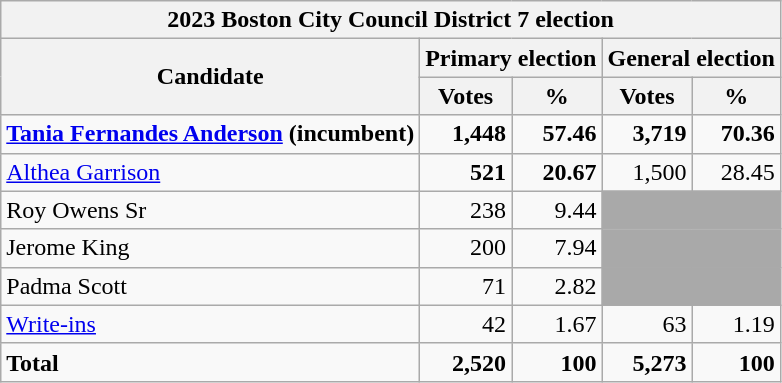<table class="wikitable">
<tr>
<th colspan="5">2023 Boston City Council District 7 election</th>
</tr>
<tr>
<th colspan="1" rowspan="2">Candidate</th>
<th colspan="2"><strong>Primary election</strong></th>
<th colspan="2"><strong>General election</strong></th>
</tr>
<tr>
<th>Votes</th>
<th>%</th>
<th>Votes</th>
<th>%</th>
</tr>
<tr>
<td><strong><a href='#'>Tania Fernandes Anderson</a> (incumbent)</strong></td>
<td align="right"><strong>1,448</strong></td>
<td align="right"><strong>57.46</strong></td>
<td align="right"><strong>3,719</strong></td>
<td align="right"><strong>70.36</strong></td>
</tr>
<tr>
<td><a href='#'>Althea Garrison</a></td>
<td align="right"><strong>521</strong></td>
<td align="right"><strong>20.67</strong></td>
<td align="right">1,500</td>
<td align="right">28.45</td>
</tr>
<tr>
<td>Roy Owens Sr</td>
<td align="right">238</td>
<td align="right">9.44</td>
<td colspan="2" bgcolor="darkgray"> </td>
</tr>
<tr>
<td>Jerome King</td>
<td align="right">200</td>
<td align="right">7.94</td>
<td colspan="2" bgcolor="darkgray"> </td>
</tr>
<tr>
<td>Padma Scott</td>
<td align="right">71</td>
<td align="right">2.82</td>
<td colspan="2" bgcolor="darkgray"> </td>
</tr>
<tr>
<td><a href='#'>Write-ins</a></td>
<td align="right">42</td>
<td align="right">1.67</td>
<td align="right">63</td>
<td align="right">1.19</td>
</tr>
<tr>
<td><strong>Total</strong></td>
<td align="right"><strong>2,520</strong></td>
<td align="right"><strong>100</strong></td>
<td align="right"><strong>5,273</strong></td>
<td align="right"><strong>100</strong></td>
</tr>
</table>
